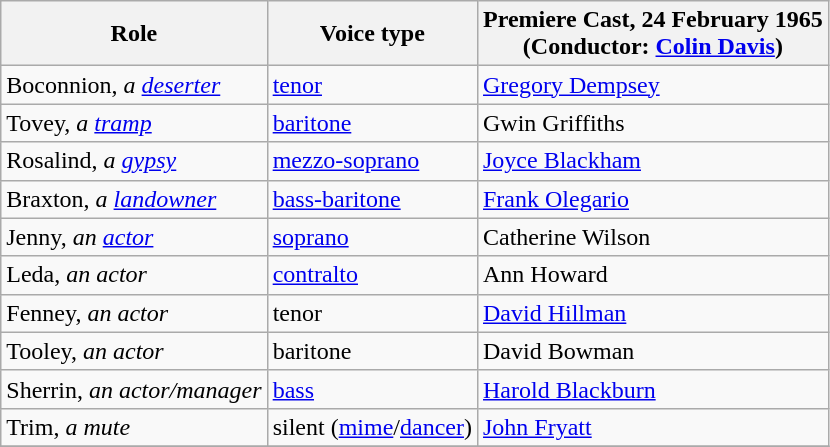<table class="wikitable">
<tr>
<th>Role</th>
<th>Voice type</th>
<th>Premiere Cast, 24 February 1965<br>(Conductor: <a href='#'>Colin Davis</a>)</th>
</tr>
<tr>
<td>Boconnion, <em>a <a href='#'>deserter</a></em></td>
<td><a href='#'>tenor</a></td>
<td><a href='#'>Gregory Dempsey</a></td>
</tr>
<tr>
<td>Tovey, <em>a <a href='#'>tramp</a></em></td>
<td><a href='#'>baritone</a></td>
<td>Gwin Griffiths</td>
</tr>
<tr>
<td>Rosalind, <em> a <a href='#'>gypsy</a></em></td>
<td><a href='#'>mezzo-soprano</a></td>
<td><a href='#'>Joyce Blackham</a></td>
</tr>
<tr>
<td>Braxton, <em>a <a href='#'>landowner</a></em></td>
<td><a href='#'>bass-baritone</a></td>
<td><a href='#'>Frank Olegario</a></td>
</tr>
<tr>
<td>Jenny, <em> an <a href='#'>actor</a></em></td>
<td><a href='#'>soprano</a></td>
<td>Catherine Wilson</td>
</tr>
<tr>
<td>Leda, <em>an actor</em></td>
<td><a href='#'>contralto</a></td>
<td>Ann Howard</td>
</tr>
<tr>
<td>Fenney, <em>an actor</em></td>
<td>tenor</td>
<td><a href='#'>David Hillman</a></td>
</tr>
<tr>
<td>Tooley, <em>an actor</em></td>
<td>baritone</td>
<td>David Bowman</td>
</tr>
<tr>
<td>Sherrin, <em>an actor/manager</em></td>
<td><a href='#'>bass</a></td>
<td><a href='#'>Harold Blackburn</a></td>
</tr>
<tr>
<td>Trim, <em>a mute</em></td>
<td>silent (<a href='#'>mime</a>/<a href='#'>dancer</a>)</td>
<td><a href='#'>John Fryatt</a></td>
</tr>
<tr>
</tr>
</table>
